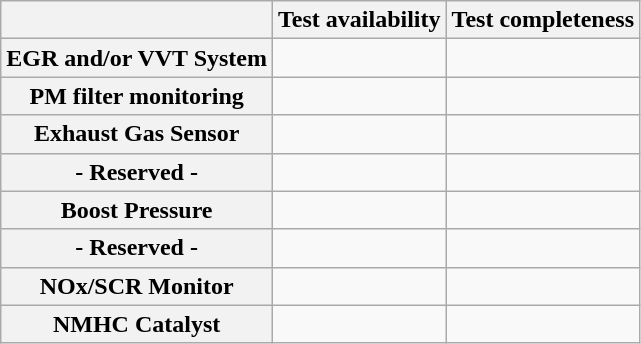<table class="wikitable">
<tr>
<th></th>
<th>Test availability</th>
<th>Test completeness</th>
</tr>
<tr align="center">
<th scope="row">EGR and/or VVT System</th>
<td></td>
<td></td>
</tr>
<tr align="center">
<th scope="row">PM filter monitoring</th>
<td></td>
<td></td>
</tr>
<tr align="center">
<th scope="row">Exhaust Gas Sensor</th>
<td></td>
<td></td>
</tr>
<tr align="center">
<th scope="row">- Reserved -</th>
<td></td>
<td></td>
</tr>
<tr align="center">
<th scope="row">Boost Pressure</th>
<td></td>
<td></td>
</tr>
<tr align="center">
<th scope="row">- Reserved -</th>
<td></td>
<td></td>
</tr>
<tr align="center">
<th scope="row">NOx/SCR Monitor</th>
<td></td>
<td></td>
</tr>
<tr align="center">
<th scope="row">NMHC Catalyst</th>
<td></td>
<td></td>
</tr>
</table>
